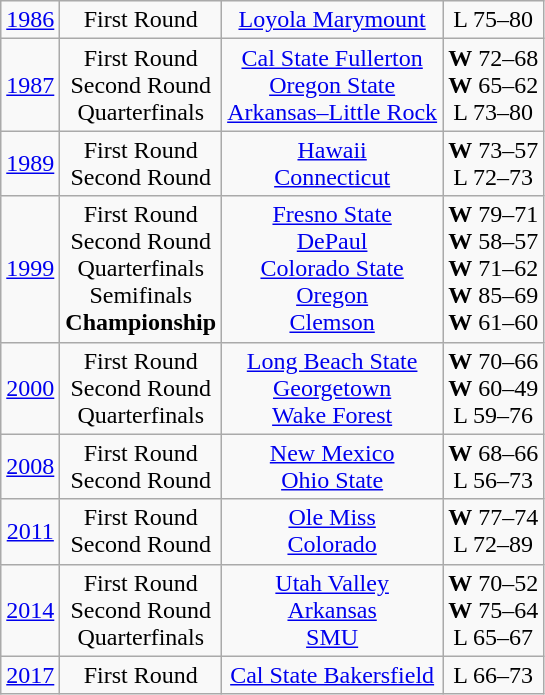<table class=wikitable style="text-align:center">
<tr>
<td><a href='#'>1986</a></td>
<td>First Round</td>
<td><a href='#'>Loyola Marymount</a></td>
<td>L 75–80</td>
</tr>
<tr>
<td><a href='#'>1987</a></td>
<td>First Round<br>Second Round<br>Quarterfinals</td>
<td><a href='#'>Cal State Fullerton</a><br><a href='#'>Oregon State</a><br><a href='#'>Arkansas–Little Rock</a></td>
<td><strong>W</strong> 72–68<br><strong>W</strong> 65–62<br>L 73–80</td>
</tr>
<tr>
<td><a href='#'>1989</a></td>
<td>First Round<br>Second Round</td>
<td><a href='#'>Hawaii</a><br><a href='#'>Connecticut</a></td>
<td><strong>W</strong> 73–57<br>L 72–73</td>
</tr>
<tr>
<td><a href='#'>1999</a></td>
<td>First Round<br>Second Round<br>Quarterfinals<br>Semifinals<br><strong>Championship</strong></td>
<td><a href='#'>Fresno State</a><br><a href='#'>DePaul</a><br><a href='#'>Colorado State</a><br><a href='#'>Oregon</a><br><a href='#'>Clemson</a></td>
<td><strong>W</strong> 79–71<br><strong>W</strong> 58–57<br><strong>W</strong> 71–62<br><strong>W</strong> 85–69<br><strong>W</strong> 61–60</td>
</tr>
<tr>
<td><a href='#'>2000</a></td>
<td>First Round<br>Second Round<br>Quarterfinals</td>
<td><a href='#'>Long Beach State</a><br><a href='#'>Georgetown</a><br><a href='#'>Wake Forest</a></td>
<td><strong>W</strong> 70–66<br><strong>W</strong> 60–49<br>L 59–76</td>
</tr>
<tr>
<td><a href='#'>2008</a></td>
<td>First Round<br>Second Round</td>
<td><a href='#'>New Mexico</a><br><a href='#'>Ohio State</a></td>
<td><strong>W</strong> 68–66<br>L 56–73</td>
</tr>
<tr>
<td><a href='#'>2011</a></td>
<td>First Round<br>Second Round</td>
<td><a href='#'>Ole Miss</a><br><a href='#'>Colorado</a></td>
<td><strong>W</strong> 77–74<br>L 72–89</td>
</tr>
<tr>
<td><a href='#'>2014</a></td>
<td>First Round<br>Second Round<br>Quarterfinals</td>
<td><a href='#'>Utah Valley</a><br><a href='#'>Arkansas</a><br><a href='#'>SMU</a></td>
<td><strong>W</strong> 70–52<br><strong>W</strong> 75–64<br>L 65–67</td>
</tr>
<tr>
<td><a href='#'>2017</a></td>
<td>First Round</td>
<td><a href='#'>Cal State Bakersfield</a></td>
<td>L 66–73</td>
</tr>
</table>
